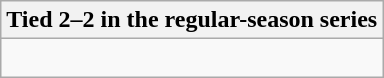<table class="wikitable collapsible collapsed">
<tr>
<th>Tied 2–2 in the regular-season series</th>
</tr>
<tr>
<td><br>


</td>
</tr>
</table>
